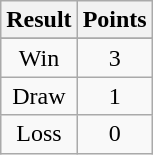<table class="wikitable">
<tr>
<th>Result</th>
<th>Points</th>
</tr>
<tr>
</tr>
<tr align=center>
<td>Win</td>
<td>3</td>
</tr>
<tr align=center>
<td>Draw</td>
<td>1</td>
</tr>
<tr align=center>
<td>Loss</td>
<td>0</td>
</tr>
</table>
